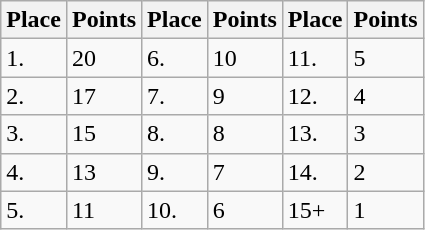<table class="wikitable">
<tr>
<th>Place</th>
<th>Points</th>
<th>Place</th>
<th>Points</th>
<th>Place</th>
<th>Points</th>
</tr>
<tr>
<td>1.</td>
<td>20</td>
<td>6.</td>
<td>10</td>
<td>11.</td>
<td>5</td>
</tr>
<tr>
<td>2.</td>
<td>17</td>
<td>7.</td>
<td>9</td>
<td>12.</td>
<td>4</td>
</tr>
<tr>
<td>3.</td>
<td>15</td>
<td>8.</td>
<td>8</td>
<td>13.</td>
<td>3</td>
</tr>
<tr>
<td>4.</td>
<td>13</td>
<td>9.</td>
<td>7</td>
<td>14.</td>
<td>2</td>
</tr>
<tr>
<td>5.</td>
<td>11</td>
<td>10.</td>
<td>6</td>
<td>15+</td>
<td>1</td>
</tr>
</table>
